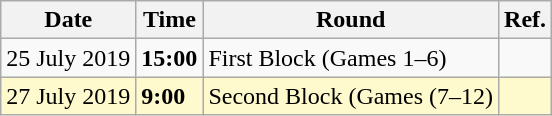<table class="wikitable">
<tr>
<th>Date</th>
<th>Time</th>
<th>Round</th>
<th>Ref.</th>
</tr>
<tr>
<td>25 July 2019</td>
<td><strong>15:00</strong></td>
<td>First Block (Games 1–6)</td>
<td></td>
</tr>
<tr style=background:lemonchiffon>
<td>27 July 2019</td>
<td><strong>9:00</strong></td>
<td>Second Block (Games (7–12)</td>
<td></td>
</tr>
</table>
